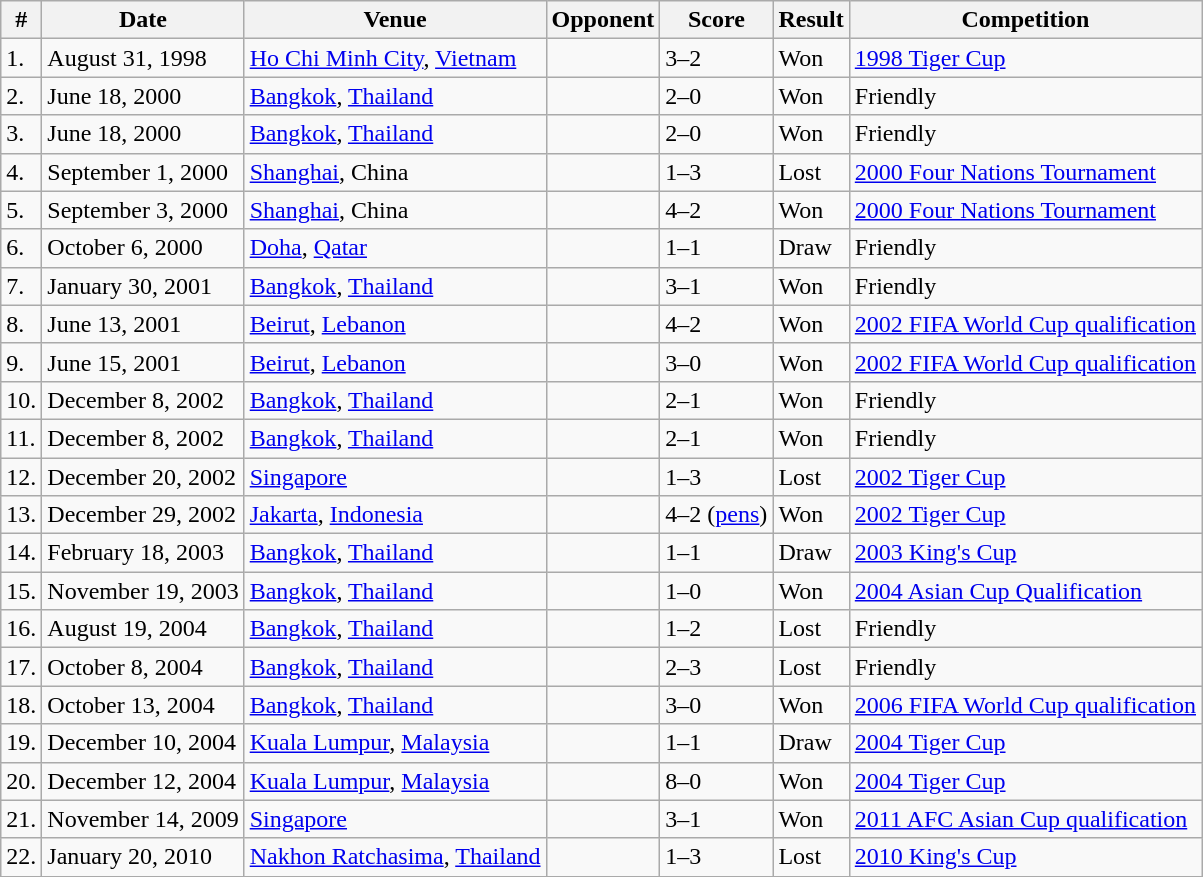<table class="wikitable">
<tr>
<th>#</th>
<th>Date</th>
<th>Venue</th>
<th>Opponent</th>
<th>Score</th>
<th>Result</th>
<th>Competition</th>
</tr>
<tr>
<td>1.</td>
<td>August 31, 1998</td>
<td><a href='#'>Ho Chi Minh City</a>, <a href='#'>Vietnam</a></td>
<td></td>
<td>3–2</td>
<td>Won</td>
<td><a href='#'>1998 Tiger Cup</a></td>
</tr>
<tr>
<td>2.</td>
<td>June 18, 2000</td>
<td><a href='#'>Bangkok</a>, <a href='#'>Thailand</a></td>
<td></td>
<td>2–0</td>
<td>Won</td>
<td>Friendly</td>
</tr>
<tr>
<td>3.</td>
<td>June 18, 2000</td>
<td><a href='#'>Bangkok</a>, <a href='#'>Thailand</a></td>
<td></td>
<td>2–0</td>
<td>Won</td>
<td>Friendly</td>
</tr>
<tr>
<td>4.</td>
<td>September 1, 2000</td>
<td><a href='#'>Shanghai</a>, China</td>
<td></td>
<td>1–3</td>
<td>Lost</td>
<td><a href='#'>2000 Four Nations Tournament</a></td>
</tr>
<tr>
<td>5.</td>
<td>September 3, 2000</td>
<td><a href='#'>Shanghai</a>, China</td>
<td></td>
<td>4–2</td>
<td>Won</td>
<td><a href='#'>2000 Four Nations Tournament</a></td>
</tr>
<tr>
<td>6.</td>
<td>October 6, 2000</td>
<td><a href='#'>Doha</a>, <a href='#'>Qatar</a></td>
<td></td>
<td>1–1</td>
<td>Draw</td>
<td>Friendly</td>
</tr>
<tr>
<td>7.</td>
<td>January 30, 2001</td>
<td><a href='#'>Bangkok</a>, <a href='#'>Thailand</a></td>
<td></td>
<td>3–1</td>
<td>Won</td>
<td>Friendly</td>
</tr>
<tr>
<td>8.</td>
<td>June 13, 2001</td>
<td><a href='#'>Beirut</a>, <a href='#'>Lebanon</a></td>
<td></td>
<td>4–2</td>
<td>Won</td>
<td><a href='#'>2002 FIFA World Cup qualification</a></td>
</tr>
<tr>
<td>9.</td>
<td>June 15, 2001</td>
<td><a href='#'>Beirut</a>, <a href='#'>Lebanon</a></td>
<td></td>
<td>3–0</td>
<td>Won</td>
<td><a href='#'>2002 FIFA World Cup qualification</a></td>
</tr>
<tr>
<td>10.</td>
<td>December 8, 2002</td>
<td><a href='#'>Bangkok</a>, <a href='#'>Thailand</a></td>
<td></td>
<td>2–1</td>
<td>Won</td>
<td>Friendly</td>
</tr>
<tr>
<td>11.</td>
<td>December 8, 2002</td>
<td><a href='#'>Bangkok</a>, <a href='#'>Thailand</a></td>
<td></td>
<td>2–1</td>
<td>Won</td>
<td>Friendly</td>
</tr>
<tr>
<td>12.</td>
<td>December 20, 2002</td>
<td><a href='#'>Singapore</a></td>
<td></td>
<td>1–3</td>
<td>Lost</td>
<td><a href='#'>2002 Tiger Cup</a></td>
</tr>
<tr>
<td>13.</td>
<td>December 29, 2002</td>
<td><a href='#'>Jakarta</a>, <a href='#'>Indonesia</a></td>
<td></td>
<td>4–2 (<a href='#'>pens</a>)</td>
<td>Won</td>
<td><a href='#'>2002 Tiger Cup</a></td>
</tr>
<tr>
<td>14.</td>
<td>February 18, 2003</td>
<td><a href='#'>Bangkok</a>, <a href='#'>Thailand</a></td>
<td></td>
<td>1–1</td>
<td>Draw</td>
<td><a href='#'>2003 King's Cup</a></td>
</tr>
<tr>
<td>15.</td>
<td>November 19, 2003</td>
<td><a href='#'>Bangkok</a>, <a href='#'>Thailand</a></td>
<td></td>
<td>1–0</td>
<td>Won</td>
<td><a href='#'>2004 Asian Cup Qualification</a></td>
</tr>
<tr>
<td>16.</td>
<td>August 19, 2004</td>
<td><a href='#'>Bangkok</a>, <a href='#'>Thailand</a></td>
<td></td>
<td>1–2</td>
<td>Lost</td>
<td>Friendly</td>
</tr>
<tr>
<td>17.</td>
<td>October 8, 2004</td>
<td><a href='#'>Bangkok</a>, <a href='#'>Thailand</a></td>
<td></td>
<td>2–3</td>
<td>Lost</td>
<td>Friendly</td>
</tr>
<tr>
<td>18.</td>
<td>October 13, 2004</td>
<td><a href='#'>Bangkok</a>, <a href='#'>Thailand</a></td>
<td></td>
<td>3–0</td>
<td>Won</td>
<td><a href='#'>2006 FIFA World Cup qualification</a></td>
</tr>
<tr>
<td>19.</td>
<td>December 10, 2004</td>
<td><a href='#'>Kuala Lumpur</a>, <a href='#'>Malaysia</a></td>
<td></td>
<td>1–1</td>
<td>Draw</td>
<td><a href='#'>2004 Tiger Cup</a></td>
</tr>
<tr>
<td>20.</td>
<td>December 12, 2004</td>
<td><a href='#'>Kuala Lumpur</a>, <a href='#'>Malaysia</a></td>
<td></td>
<td>8–0</td>
<td>Won</td>
<td><a href='#'>2004 Tiger Cup</a></td>
</tr>
<tr>
<td>21.</td>
<td>November 14, 2009</td>
<td><a href='#'>Singapore</a></td>
<td></td>
<td>3–1</td>
<td>Won</td>
<td><a href='#'>2011 AFC Asian Cup qualification</a></td>
</tr>
<tr>
<td>22.</td>
<td>January 20, 2010</td>
<td><a href='#'>Nakhon Ratchasima</a>, <a href='#'>Thailand</a></td>
<td></td>
<td>1–3</td>
<td>Lost</td>
<td><a href='#'>2010 King's Cup</a></td>
</tr>
<tr>
</tr>
</table>
